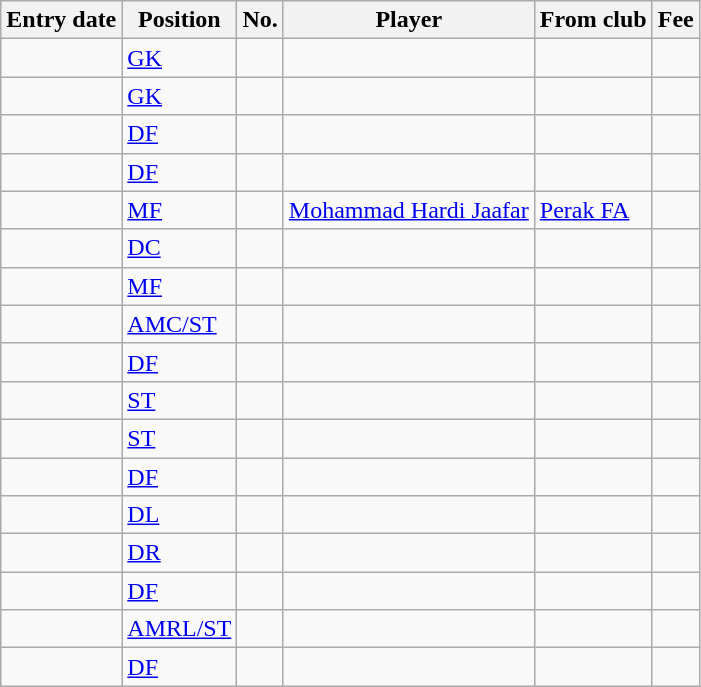<table class="wikitable sortable">
<tr>
<th>Entry date</th>
<th>Position</th>
<th>No.</th>
<th>Player</th>
<th>From club</th>
<th>Fee</th>
</tr>
<tr>
<td></td>
<td><a href='#'>GK</a></td>
<td></td>
<td></td>
<td></td>
<td></td>
</tr>
<tr>
<td></td>
<td><a href='#'>GK</a></td>
<td></td>
<td></td>
<td></td>
<td></td>
</tr>
<tr>
<td></td>
<td><a href='#'>DF</a></td>
<td></td>
<td></td>
<td></td>
<td></td>
</tr>
<tr>
<td></td>
<td><a href='#'>DF</a></td>
<td></td>
<td></td>
<td></td>
<td></td>
</tr>
<tr>
<td></td>
<td><a href='#'>MF</a></td>
<td></td>
<td> <a href='#'>Mohammad Hardi Jaafar</a></td>
<td> <a href='#'>Perak FA</a></td>
<td></td>
</tr>
<tr>
<td></td>
<td><a href='#'>DC</a></td>
<td></td>
<td></td>
<td></td>
<td></td>
</tr>
<tr>
<td></td>
<td><a href='#'>MF</a></td>
<td></td>
<td></td>
<td></td>
<td></td>
</tr>
<tr>
<td></td>
<td><a href='#'>AMC/ST</a></td>
<td></td>
<td></td>
<td></td>
<td></td>
</tr>
<tr>
<td></td>
<td><a href='#'>DF</a></td>
<td></td>
<td></td>
<td></td>
<td></td>
</tr>
<tr>
<td></td>
<td><a href='#'>ST</a></td>
<td></td>
<td></td>
<td></td>
<td></td>
</tr>
<tr>
<td></td>
<td><a href='#'>ST</a></td>
<td></td>
<td></td>
<td></td>
<td></td>
</tr>
<tr>
<td></td>
<td><a href='#'>DF</a></td>
<td></td>
<td></td>
<td></td>
<td></td>
</tr>
<tr>
<td></td>
<td><a href='#'>DL</a></td>
<td></td>
<td></td>
<td></td>
<td></td>
</tr>
<tr>
<td></td>
<td><a href='#'>DR</a></td>
<td></td>
<td></td>
<td></td>
<td></td>
</tr>
<tr>
<td></td>
<td><a href='#'>DF</a></td>
<td></td>
<td></td>
<td></td>
<td></td>
</tr>
<tr>
<td></td>
<td><a href='#'>AMRL/ST</a></td>
<td></td>
<td></td>
<td></td>
<td></td>
</tr>
<tr>
<td></td>
<td><a href='#'>DF</a></td>
<td></td>
<td></td>
<td></td>
<td></td>
</tr>
</table>
